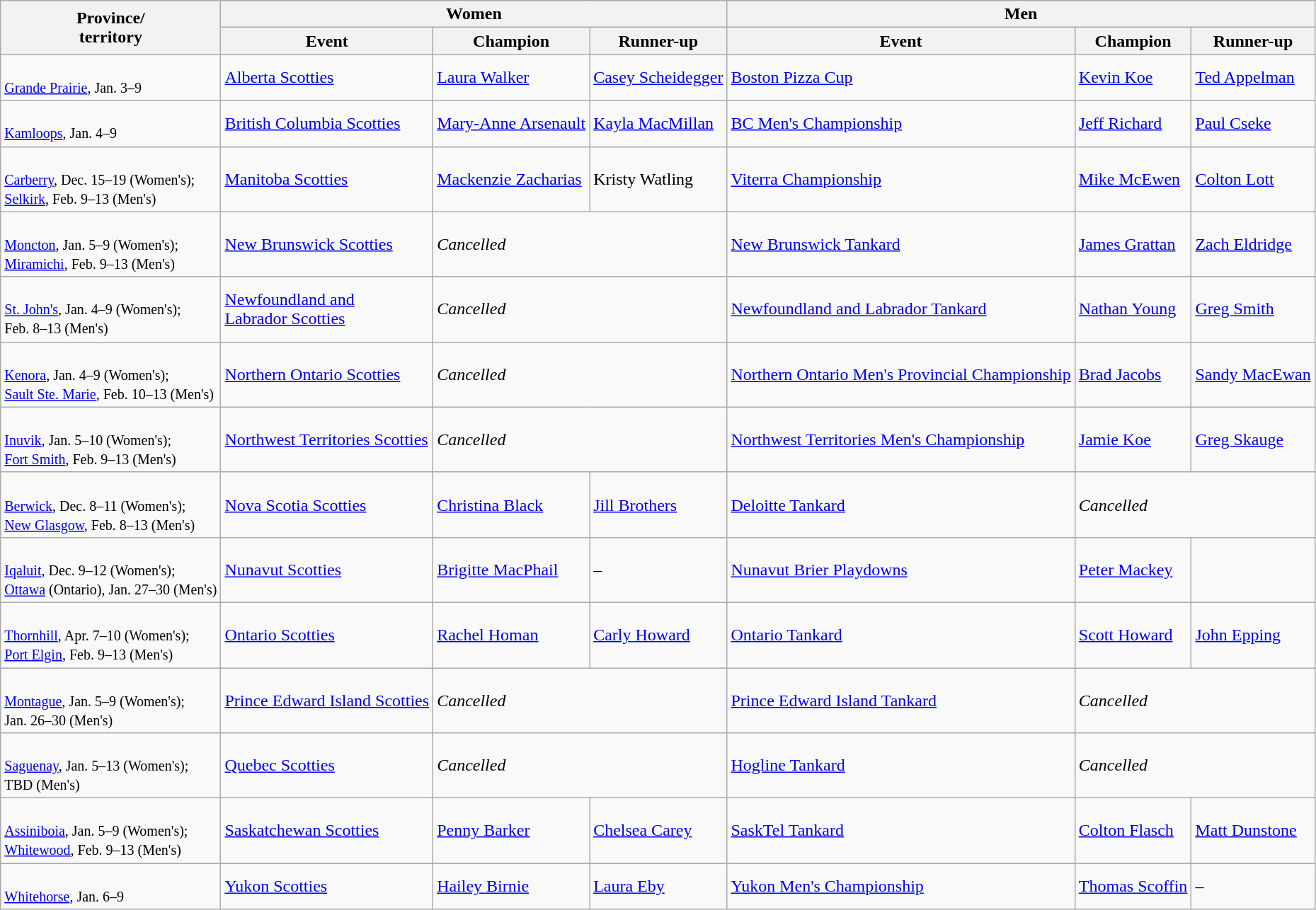<table class="wikitable">
<tr>
<th rowspan="2">Province/<br>territory</th>
<th colspan="3">Women</th>
<th colspan="3">Men</th>
</tr>
<tr>
<th scope="col">Event</th>
<th scope="col">Champion</th>
<th scope="col">Runner-up</th>
<th scope="col">Event</th>
<th scope="col">Champion</th>
<th scope="col">Runner-up</th>
</tr>
<tr>
<td> <small><br><a href='#'>Grande Prairie</a>, Jan. 3–9</small></td>
<td><a href='#'>Alberta Scotties</a></td>
<td><a href='#'>Laura Walker</a></td>
<td><a href='#'>Casey Scheidegger</a></td>
<td><a href='#'>Boston Pizza Cup</a></td>
<td><a href='#'>Kevin Koe</a></td>
<td><a href='#'>Ted Appelman</a></td>
</tr>
<tr>
<td> <br> <small><a href='#'>Kamloops</a>, Jan. 4–9</small></td>
<td><a href='#'>British Columbia Scotties</a></td>
<td><a href='#'>Mary-Anne Arsenault</a></td>
<td><a href='#'>Kayla MacMillan</a></td>
<td><a href='#'>BC Men's Championship</a></td>
<td><a href='#'>Jeff Richard</a></td>
<td><a href='#'>Paul Cseke</a></td>
</tr>
<tr>
<td> <br> <small><a href='#'>Carberry</a>, Dec. 15–19 (Women's); <br> <a href='#'>Selkirk</a>, Feb. 9–13 (Men's)</small></td>
<td><a href='#'>Manitoba Scotties</a></td>
<td><a href='#'>Mackenzie Zacharias</a></td>
<td>Kristy Watling</td>
<td><a href='#'>Viterra Championship</a></td>
<td><a href='#'>Mike McEwen</a></td>
<td><a href='#'>Colton Lott</a></td>
</tr>
<tr>
<td> <br> <small><a href='#'>Moncton</a>, Jan. 5–9 (Women's); <br> <a href='#'>Miramichi</a>, Feb. 9–13 (Men's)</small></td>
<td><a href='#'>New Brunswick Scotties</a></td>
<td colspan="2"><em>Cancelled</em></td>
<td><a href='#'>New Brunswick Tankard</a></td>
<td><a href='#'>James Grattan</a></td>
<td><a href='#'>Zach Eldridge</a></td>
</tr>
<tr>
<td> <br> <small><a href='#'>St. John's</a>, Jan. 4–9 (Women's); <br> Feb. 8–13 (Men's)</small></td>
<td><a href='#'>Newfoundland and <br> Labrador Scotties</a></td>
<td colspan="2"><em>Cancelled</em></td>
<td><a href='#'>Newfoundland and Labrador Tankard</a></td>
<td><a href='#'>Nathan Young</a></td>
<td><a href='#'>Greg Smith</a></td>
</tr>
<tr>
<td> <br> <small><a href='#'>Kenora</a>, Jan. 4–9 (Women's); <br> <a href='#'>Sault Ste. Marie</a>, Feb. 10–13 (Men's)</small></td>
<td><a href='#'>Northern Ontario Scotties</a></td>
<td colspan="2"><em>Cancelled</em></td>
<td><a href='#'>Northern Ontario Men's Provincial Championship</a></td>
<td><a href='#'>Brad Jacobs</a></td>
<td><a href='#'>Sandy MacEwan</a></td>
</tr>
<tr>
<td> <br> <small><a href='#'>Inuvik</a>, Jan. 5–10 (Women's); <br> <a href='#'>Fort Smith</a>, Feb. 9–13 (Men's)</small></td>
<td><a href='#'>Northwest Territories Scotties</a></td>
<td colspan="2"><em>Cancelled</em></td>
<td><a href='#'>Northwest Territories Men's Championship</a></td>
<td><a href='#'>Jamie Koe</a></td>
<td><a href='#'>Greg Skauge</a></td>
</tr>
<tr>
<td> <br> <small><a href='#'>Berwick</a>, Dec. 8–11 (Women's); <br> <a href='#'>New Glasgow</a>, Feb. 8–13 (Men's)</small></td>
<td><a href='#'>Nova Scotia Scotties</a></td>
<td><a href='#'>Christina Black</a></td>
<td><a href='#'>Jill Brothers</a></td>
<td><a href='#'>Deloitte Tankard</a></td>
<td colspan="2"><em>Cancelled</em></td>
</tr>
<tr>
<td> <br> <small><a href='#'>Iqaluit</a>, Dec. 9–12 (Women's); <br> <a href='#'>Ottawa</a> (Ontario), Jan. 27–30 (Men's)</small></td>
<td><a href='#'>Nunavut Scotties</a></td>
<td><a href='#'>Brigitte MacPhail</a></td>
<td>–</td>
<td><a href='#'>Nunavut Brier Playdowns</a></td>
<td><a href='#'>Peter Mackey</a></td>
<td></td>
</tr>
<tr>
<td> <br> <small><a href='#'>Thornhill</a>, Apr. 7–10 (Women's); <br> <a href='#'>Port Elgin</a>, Feb. 9–13 (Men's)</small></td>
<td><a href='#'>Ontario Scotties</a></td>
<td><a href='#'>Rachel Homan</a></td>
<td><a href='#'>Carly Howard</a></td>
<td><a href='#'>Ontario Tankard</a></td>
<td><a href='#'>Scott Howard</a></td>
<td><a href='#'>John Epping</a></td>
</tr>
<tr>
<td> <br> <small><a href='#'>Montague</a>, Jan. 5–9 (Women's); <br> Jan. 26–30 (Men's)</small></td>
<td><a href='#'>Prince Edward Island Scotties</a></td>
<td colspan="2"><em>Cancelled</em></td>
<td><a href='#'>Prince Edward Island Tankard</a></td>
<td colspan="2"><em>Cancelled</em></td>
</tr>
<tr>
<td> <br> <small><a href='#'>Saguenay</a>, Jan. 5–13 (Women's); <br> TBD (Men's)</small></td>
<td><a href='#'>Quebec Scotties</a></td>
<td colspan="2"><em>Cancelled</em></td>
<td><a href='#'>Hogline Tankard</a></td>
<td colspan="2"><em>Cancelled</em></td>
</tr>
<tr>
<td> <br> <small><a href='#'>Assiniboia</a>, Jan. 5–9 (Women's); <br> <a href='#'>Whitewood</a>, Feb. 9–13 (Men's)</small></td>
<td><a href='#'>Saskatchewan Scotties</a></td>
<td><a href='#'>Penny Barker</a></td>
<td><a href='#'>Chelsea Carey</a></td>
<td><a href='#'>SaskTel Tankard</a></td>
<td><a href='#'>Colton Flasch</a></td>
<td><a href='#'>Matt Dunstone</a></td>
</tr>
<tr>
<td> <br> <small><a href='#'>Whitehorse</a>, Jan. 6–9</small></td>
<td><a href='#'>Yukon Scotties</a></td>
<td><a href='#'>Hailey Birnie</a></td>
<td><a href='#'>Laura Eby</a></td>
<td><a href='#'>Yukon Men's Championship</a></td>
<td><a href='#'>Thomas Scoffin</a></td>
<td>–</td>
</tr>
</table>
